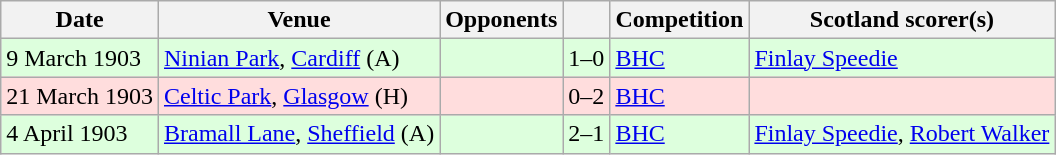<table class="wikitable">
<tr>
<th>Date</th>
<th>Venue</th>
<th>Opponents</th>
<th></th>
<th>Competition</th>
<th>Scotland scorer(s)</th>
</tr>
<tr bgcolor=#ddffdd>
<td>9 March 1903</td>
<td><a href='#'>Ninian Park</a>, <a href='#'>Cardiff</a> (A)</td>
<td></td>
<td align=center>1–0</td>
<td><a href='#'>BHC</a></td>
<td><a href='#'>Finlay Speedie</a></td>
</tr>
<tr bgcolor=#ffdddd>
<td>21 March 1903</td>
<td><a href='#'>Celtic Park</a>, <a href='#'>Glasgow</a> (H)</td>
<td></td>
<td align=center>0–2</td>
<td><a href='#'>BHC</a></td>
<td></td>
</tr>
<tr bgcolor=#ddffdd>
<td>4 April 1903</td>
<td><a href='#'>Bramall Lane</a>, <a href='#'>Sheffield</a> (A)</td>
<td></td>
<td align=center>2–1</td>
<td><a href='#'>BHC</a></td>
<td><a href='#'>Finlay Speedie</a>, <a href='#'>Robert Walker</a></td>
</tr>
</table>
